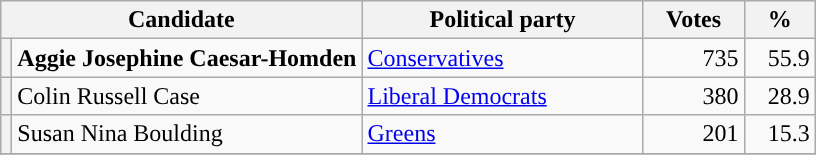<table class="wikitable">
<tr>
<th valign=top colspan="2" style="width: 180px">Candidate</th>
<th valign=top style="width: 180px">Political party</th>
<th valign=top style="width: 60px">Votes</th>
<th valign=top style="width: 40px">%</th>
</tr>
<tr>
<th style="background-color: "></th>
<td><strong>Aggie Josephine Caesar-Homden</strong></td>
<td><a href='#'>Conservatives</a></td>
<td align="right">735</td>
<td align="right">55.9</td>
</tr>
<tr>
<th style="background-color: "></th>
<td>Colin Russell Case</td>
<td><a href='#'>Liberal Democrats</a></td>
<td align="right">380</td>
<td align="right">28.9</td>
</tr>
<tr>
<th style="background-color: "></th>
<td>Susan Nina Boulding</td>
<td><a href='#'>Greens</a></td>
<td align="right">201</td>
<td align="right">15.3</td>
</tr>
<tr>
</tr>
</table>
